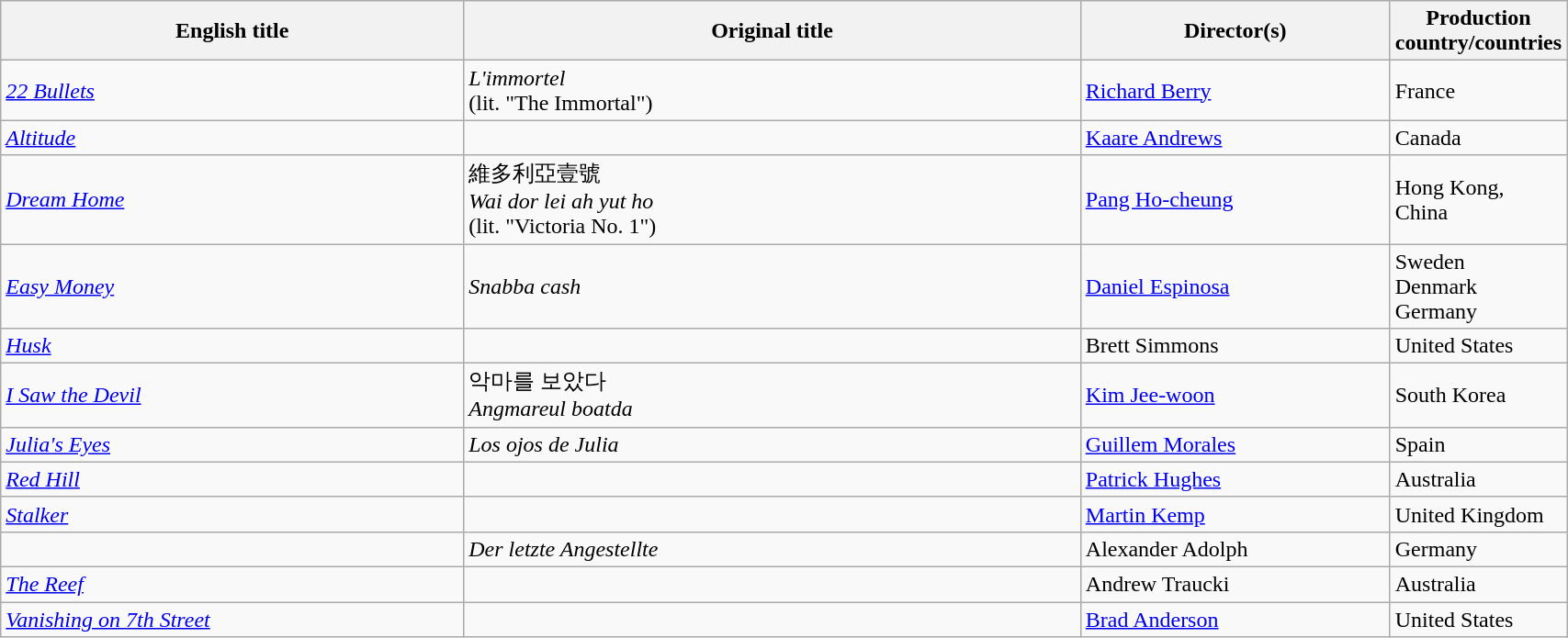<table class="sortable wikitable" width="90%" cellpadding="5">
<tr>
<th width="30%">English title</th>
<th width="40%">Original title</th>
<th width="20%">Director(s)</th>
<th width="10%">Production country/countries</th>
</tr>
<tr>
<td><em><a href='#'>22 Bullets</a></em></td>
<td><em>L'immortel</em><br>(lit. "The Immortal")</td>
<td><a href='#'>Richard Berry</a></td>
<td>France</td>
</tr>
<tr>
<td><em><a href='#'>Altitude</a></em></td>
<td></td>
<td><a href='#'>Kaare Andrews</a></td>
<td>Canada</td>
</tr>
<tr>
<td><em><a href='#'>Dream Home</a></em></td>
<td>維多利亞壹號<br><em>Wai dor lei ah yut ho</em><br>(lit. "Victoria No. 1")</td>
<td><a href='#'>Pang Ho-cheung</a></td>
<td>Hong Kong, China</td>
</tr>
<tr>
<td><em><a href='#'>Easy Money</a></em></td>
<td><em>Snabba cash</em></td>
<td><a href='#'>Daniel Espinosa</a></td>
<td>Sweden<br>Denmark<br>Germany</td>
</tr>
<tr>
<td><em><a href='#'>Husk</a></em></td>
<td></td>
<td>Brett Simmons</td>
<td>United States</td>
</tr>
<tr>
<td><em><a href='#'>I Saw the Devil</a></em></td>
<td>악마를 보았다<br><em>Angmareul boatda</em></td>
<td><a href='#'>Kim Jee-woon</a></td>
<td>South Korea</td>
</tr>
<tr>
<td><em><a href='#'>Julia's Eyes</a></em></td>
<td><em>Los ojos de Julia</em></td>
<td><a href='#'>Guillem Morales</a></td>
<td>Spain</td>
</tr>
<tr>
<td><em><a href='#'>Red Hill</a></em></td>
<td></td>
<td><a href='#'>Patrick Hughes</a></td>
<td>Australia</td>
</tr>
<tr>
<td><em><a href='#'>Stalker</a></em></td>
<td></td>
<td><a href='#'>Martin Kemp</a></td>
<td>United Kingdom</td>
</tr>
<tr>
<td><em></em></td>
<td><em>Der letzte Angestellte</em></td>
<td>Alexander Adolph</td>
<td>Germany</td>
</tr>
<tr>
<td><em><a href='#'>The Reef</a></em></td>
<td></td>
<td>Andrew Traucki</td>
<td>Australia</td>
</tr>
<tr>
<td><em><a href='#'>Vanishing on 7th Street</a></em></td>
<td></td>
<td><a href='#'>Brad Anderson</a></td>
<td>United States</td>
</tr>
</table>
